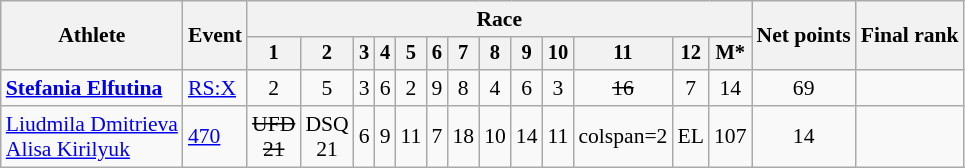<table class="wikitable" style="font-size:90%">
<tr>
<th rowspan="2">Athlete</th>
<th rowspan="2">Event</th>
<th colspan=13>Race</th>
<th rowspan=2>Net points</th>
<th rowspan=2>Final rank</th>
</tr>
<tr style="font-size:95%">
<th>1</th>
<th>2</th>
<th>3</th>
<th>4</th>
<th>5</th>
<th>6</th>
<th>7</th>
<th>8</th>
<th>9</th>
<th>10</th>
<th>11</th>
<th>12</th>
<th>M*</th>
</tr>
<tr align=center>
<td align=left><strong><a href='#'>Stefania Elfutina</a></strong></td>
<td align=left><a href='#'>RS:X</a></td>
<td>2</td>
<td>5</td>
<td>3</td>
<td>6</td>
<td>2</td>
<td>9</td>
<td>8</td>
<td>4</td>
<td>6</td>
<td>3</td>
<td><s>16</s></td>
<td>7</td>
<td>14</td>
<td>69</td>
<td></td>
</tr>
<tr align=center>
<td align=left><a href='#'>Liudmila Dmitrieva</a><br><a href='#'>Alisa Kirilyuk</a></td>
<td align=left><a href='#'>470</a></td>
<td><s>UFD<br>21</s></td>
<td>DSQ<br>21</td>
<td>6</td>
<td>9</td>
<td>11</td>
<td>7</td>
<td>18</td>
<td>10</td>
<td>14</td>
<td>11</td>
<td>colspan=2 </td>
<td>EL</td>
<td>107</td>
<td>14</td>
</tr>
</table>
